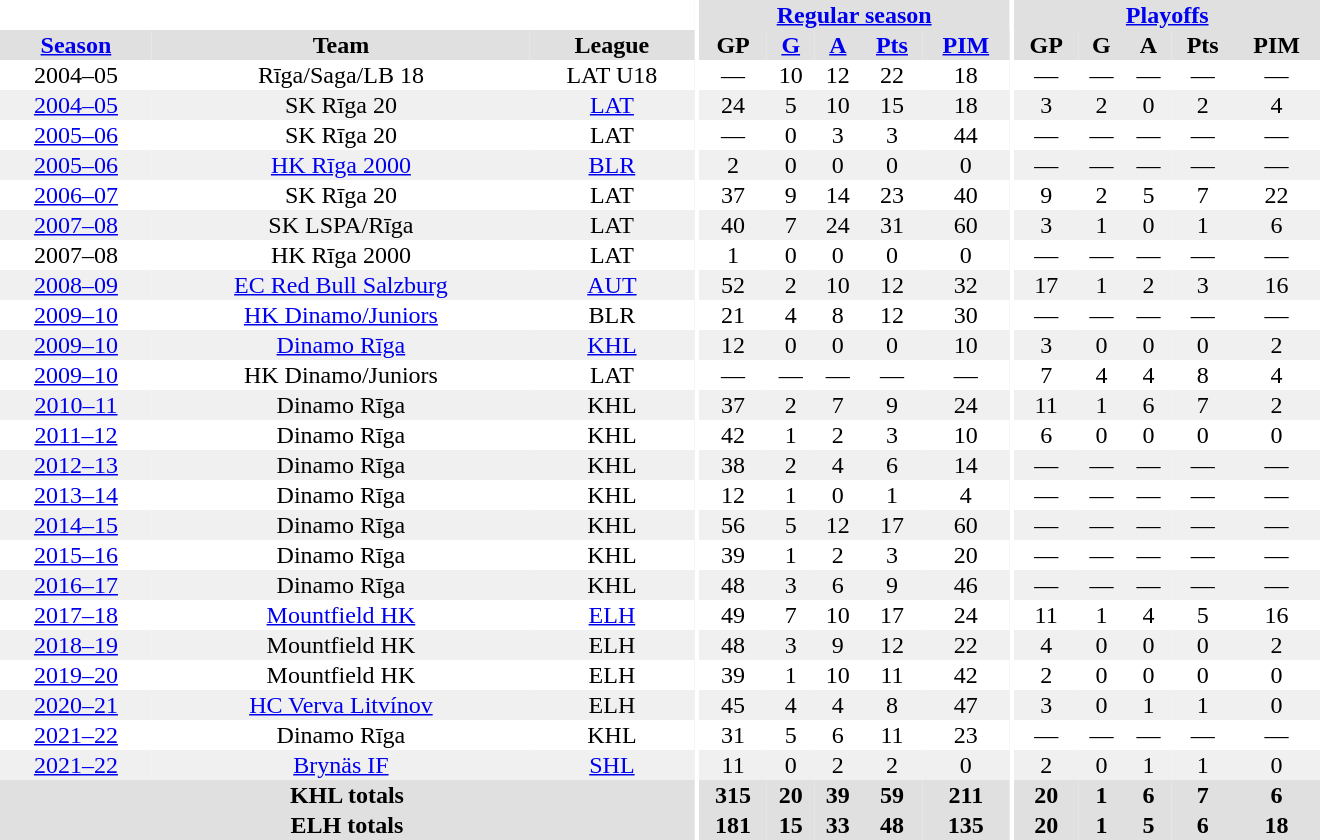<table border="0" cellpadding="1" cellspacing="0" style="text-align:center; width:55em">
<tr bgcolor="#e0e0e0">
<th colspan="3" bgcolor="#ffffff"></th>
<th rowspan="99" bgcolor="#ffffff"></th>
<th colspan="5"><a href='#'>Regular season</a></th>
<th rowspan="99" bgcolor="#ffffff"></th>
<th colspan="5"><a href='#'>Playoffs</a></th>
</tr>
<tr bgcolor="#e0e0e0">
<th><a href='#'>Season</a></th>
<th>Team</th>
<th>League</th>
<th>GP</th>
<th><a href='#'>G</a></th>
<th><a href='#'>A</a></th>
<th><a href='#'>Pts</a></th>
<th><a href='#'>PIM</a></th>
<th>GP</th>
<th>G</th>
<th>A</th>
<th>Pts</th>
<th>PIM</th>
</tr>
<tr>
<td>2004–05</td>
<td>Rīga/Saga/LB 18</td>
<td>LAT U18</td>
<td>—</td>
<td>10</td>
<td>12</td>
<td>22</td>
<td>18</td>
<td>—</td>
<td>—</td>
<td>—</td>
<td>—</td>
<td>—</td>
</tr>
<tr bgcolor="#f0f0f0">
<td><a href='#'>2004–05</a></td>
<td>SK Rīga 20</td>
<td><a href='#'>LAT</a></td>
<td>24</td>
<td>5</td>
<td>10</td>
<td>15</td>
<td>18</td>
<td>3</td>
<td>2</td>
<td>0</td>
<td>2</td>
<td>4</td>
</tr>
<tr>
<td><a href='#'>2005–06</a></td>
<td>SK Rīga 20</td>
<td>LAT</td>
<td>—</td>
<td>0</td>
<td>3</td>
<td>3</td>
<td>44</td>
<td>—</td>
<td>—</td>
<td>—</td>
<td>—</td>
<td>—</td>
</tr>
<tr bgcolor="#f0f0f0">
<td><a href='#'>2005–06</a></td>
<td><a href='#'>HK Rīga 2000</a></td>
<td><a href='#'>BLR</a></td>
<td>2</td>
<td>0</td>
<td>0</td>
<td>0</td>
<td>0</td>
<td>—</td>
<td>—</td>
<td>—</td>
<td>—</td>
<td>—</td>
</tr>
<tr>
<td><a href='#'>2006–07</a></td>
<td>SK Rīga 20</td>
<td>LAT</td>
<td>37</td>
<td>9</td>
<td>14</td>
<td>23</td>
<td>40</td>
<td>9</td>
<td>2</td>
<td>5</td>
<td>7</td>
<td>22</td>
</tr>
<tr bgcolor="#f0f0f0">
<td><a href='#'>2007–08</a></td>
<td>SK LSPA/Rīga</td>
<td>LAT</td>
<td>40</td>
<td>7</td>
<td>24</td>
<td>31</td>
<td>60</td>
<td>3</td>
<td>1</td>
<td>0</td>
<td>1</td>
<td>6</td>
</tr>
<tr>
<td>2007–08</td>
<td>HK Rīga 2000</td>
<td>LAT</td>
<td>1</td>
<td>0</td>
<td>0</td>
<td>0</td>
<td>0</td>
<td>—</td>
<td>—</td>
<td>—</td>
<td>—</td>
<td>—</td>
</tr>
<tr bgcolor="#f0f0f0">
<td><a href='#'>2008–09</a></td>
<td><a href='#'>EC Red Bull Salzburg</a></td>
<td><a href='#'>AUT</a></td>
<td>52</td>
<td>2</td>
<td>10</td>
<td>12</td>
<td>32</td>
<td>17</td>
<td>1</td>
<td>2</td>
<td>3</td>
<td>16</td>
</tr>
<tr>
<td><a href='#'>2009–10</a></td>
<td><a href='#'>HK Dinamo/Juniors</a></td>
<td>BLR</td>
<td>21</td>
<td>4</td>
<td>8</td>
<td>12</td>
<td>30</td>
<td>—</td>
<td>—</td>
<td>—</td>
<td>—</td>
<td>—</td>
</tr>
<tr bgcolor="#f0f0f0">
<td><a href='#'>2009–10</a></td>
<td><a href='#'>Dinamo Rīga</a></td>
<td><a href='#'>KHL</a></td>
<td>12</td>
<td>0</td>
<td>0</td>
<td>0</td>
<td>10</td>
<td>3</td>
<td>0</td>
<td>0</td>
<td>0</td>
<td>2</td>
</tr>
<tr>
<td><a href='#'>2009–10</a></td>
<td>HK Dinamo/Juniors</td>
<td>LAT</td>
<td>—</td>
<td>—</td>
<td>—</td>
<td>—</td>
<td>—</td>
<td>7</td>
<td>4</td>
<td>4</td>
<td>8</td>
<td>4</td>
</tr>
<tr bgcolor="#f0f0f0">
<td><a href='#'>2010–11</a></td>
<td>Dinamo Rīga</td>
<td>KHL</td>
<td>37</td>
<td>2</td>
<td>7</td>
<td>9</td>
<td>24</td>
<td>11</td>
<td>1</td>
<td>6</td>
<td>7</td>
<td>2</td>
</tr>
<tr>
<td><a href='#'>2011–12</a></td>
<td>Dinamo Rīga</td>
<td>KHL</td>
<td>42</td>
<td>1</td>
<td>2</td>
<td>3</td>
<td>10</td>
<td>6</td>
<td>0</td>
<td>0</td>
<td>0</td>
<td>0</td>
</tr>
<tr bgcolor="#f0f0f0">
<td><a href='#'>2012–13</a></td>
<td>Dinamo Rīga</td>
<td>KHL</td>
<td>38</td>
<td>2</td>
<td>4</td>
<td>6</td>
<td>14</td>
<td>—</td>
<td>—</td>
<td>—</td>
<td>—</td>
<td>—</td>
</tr>
<tr>
<td><a href='#'>2013–14</a></td>
<td>Dinamo Rīga</td>
<td>KHL</td>
<td>12</td>
<td>1</td>
<td>0</td>
<td>1</td>
<td>4</td>
<td>—</td>
<td>—</td>
<td>—</td>
<td>—</td>
<td>—</td>
</tr>
<tr bgcolor="#f0f0f0">
<td><a href='#'>2014–15</a></td>
<td>Dinamo Rīga</td>
<td>KHL</td>
<td>56</td>
<td>5</td>
<td>12</td>
<td>17</td>
<td>60</td>
<td>—</td>
<td>—</td>
<td>—</td>
<td>—</td>
<td>—</td>
</tr>
<tr>
<td><a href='#'>2015–16</a></td>
<td>Dinamo Rīga</td>
<td>KHL</td>
<td>39</td>
<td>1</td>
<td>2</td>
<td>3</td>
<td>20</td>
<td>—</td>
<td>—</td>
<td>—</td>
<td>—</td>
<td>—</td>
</tr>
<tr bgcolor="#f0f0f0">
<td><a href='#'>2016–17</a></td>
<td>Dinamo Rīga</td>
<td>KHL</td>
<td>48</td>
<td>3</td>
<td>6</td>
<td>9</td>
<td>46</td>
<td>—</td>
<td>—</td>
<td>—</td>
<td>—</td>
<td>—</td>
</tr>
<tr>
<td><a href='#'>2017–18</a></td>
<td><a href='#'>Mountfield HK</a></td>
<td><a href='#'>ELH</a></td>
<td>49</td>
<td>7</td>
<td>10</td>
<td>17</td>
<td>24</td>
<td>11</td>
<td>1</td>
<td>4</td>
<td>5</td>
<td>16</td>
</tr>
<tr bgcolor="#f0f0f0">
<td><a href='#'>2018–19</a></td>
<td>Mountfield HK</td>
<td>ELH</td>
<td>48</td>
<td>3</td>
<td>9</td>
<td>12</td>
<td>22</td>
<td>4</td>
<td>0</td>
<td>0</td>
<td>0</td>
<td>2</td>
</tr>
<tr>
<td><a href='#'>2019–20</a></td>
<td>Mountfield HK</td>
<td>ELH</td>
<td>39</td>
<td>1</td>
<td>10</td>
<td>11</td>
<td>42</td>
<td>2</td>
<td>0</td>
<td>0</td>
<td>0</td>
<td>0</td>
</tr>
<tr bgcolor="#f0f0f0">
<td><a href='#'>2020–21</a></td>
<td><a href='#'>HC Verva Litvínov</a></td>
<td>ELH</td>
<td>45</td>
<td>4</td>
<td>4</td>
<td>8</td>
<td>47</td>
<td>3</td>
<td>0</td>
<td>1</td>
<td>1</td>
<td>0</td>
</tr>
<tr>
<td><a href='#'>2021–22</a></td>
<td>Dinamo Rīga</td>
<td>KHL</td>
<td>31</td>
<td>5</td>
<td>6</td>
<td>11</td>
<td>23</td>
<td>—</td>
<td>—</td>
<td>—</td>
<td>—</td>
<td>—</td>
</tr>
<tr bgcolor="#f0f0f0">
<td><a href='#'>2021–22</a></td>
<td><a href='#'>Brynäs IF</a></td>
<td><a href='#'>SHL</a></td>
<td>11</td>
<td>0</td>
<td>2</td>
<td>2</td>
<td>0</td>
<td>2</td>
<td>0</td>
<td>1</td>
<td>1</td>
<td>0</td>
</tr>
<tr bgcolor="#e0e0e0">
<th colspan="3">KHL totals</th>
<th>315</th>
<th>20</th>
<th>39</th>
<th>59</th>
<th>211</th>
<th>20</th>
<th>1</th>
<th>6</th>
<th>7</th>
<th>6</th>
</tr>
<tr bgcolor="#e0e0e0">
<th colspan="3">ELH totals</th>
<th>181</th>
<th>15</th>
<th>33</th>
<th>48</th>
<th>135</th>
<th>20</th>
<th>1</th>
<th>5</th>
<th>6</th>
<th>18</th>
</tr>
</table>
